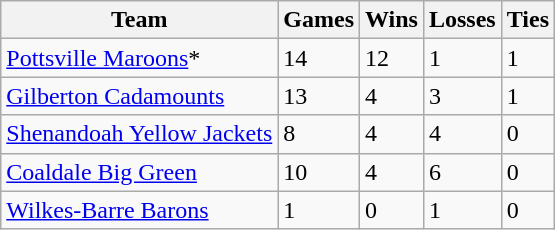<table class="wikitable">
<tr>
<th>Team</th>
<th>Games</th>
<th>Wins</th>
<th>Losses</th>
<th>Ties</th>
</tr>
<tr>
<td><a href='#'>Pottsville Maroons</a>*</td>
<td>14</td>
<td>12</td>
<td>1</td>
<td>1</td>
</tr>
<tr>
<td><a href='#'>Gilberton Cadamounts</a></td>
<td>13</td>
<td>4</td>
<td>3</td>
<td>1</td>
</tr>
<tr>
<td><a href='#'>Shenandoah Yellow Jackets</a></td>
<td>8</td>
<td>4</td>
<td>4</td>
<td>0</td>
</tr>
<tr>
<td><a href='#'>Coaldale Big Green</a></td>
<td>10</td>
<td>4</td>
<td>6</td>
<td>0</td>
</tr>
<tr>
<td><a href='#'>Wilkes-Barre Barons</a></td>
<td>1</td>
<td>0</td>
<td>1</td>
<td>0</td>
</tr>
</table>
